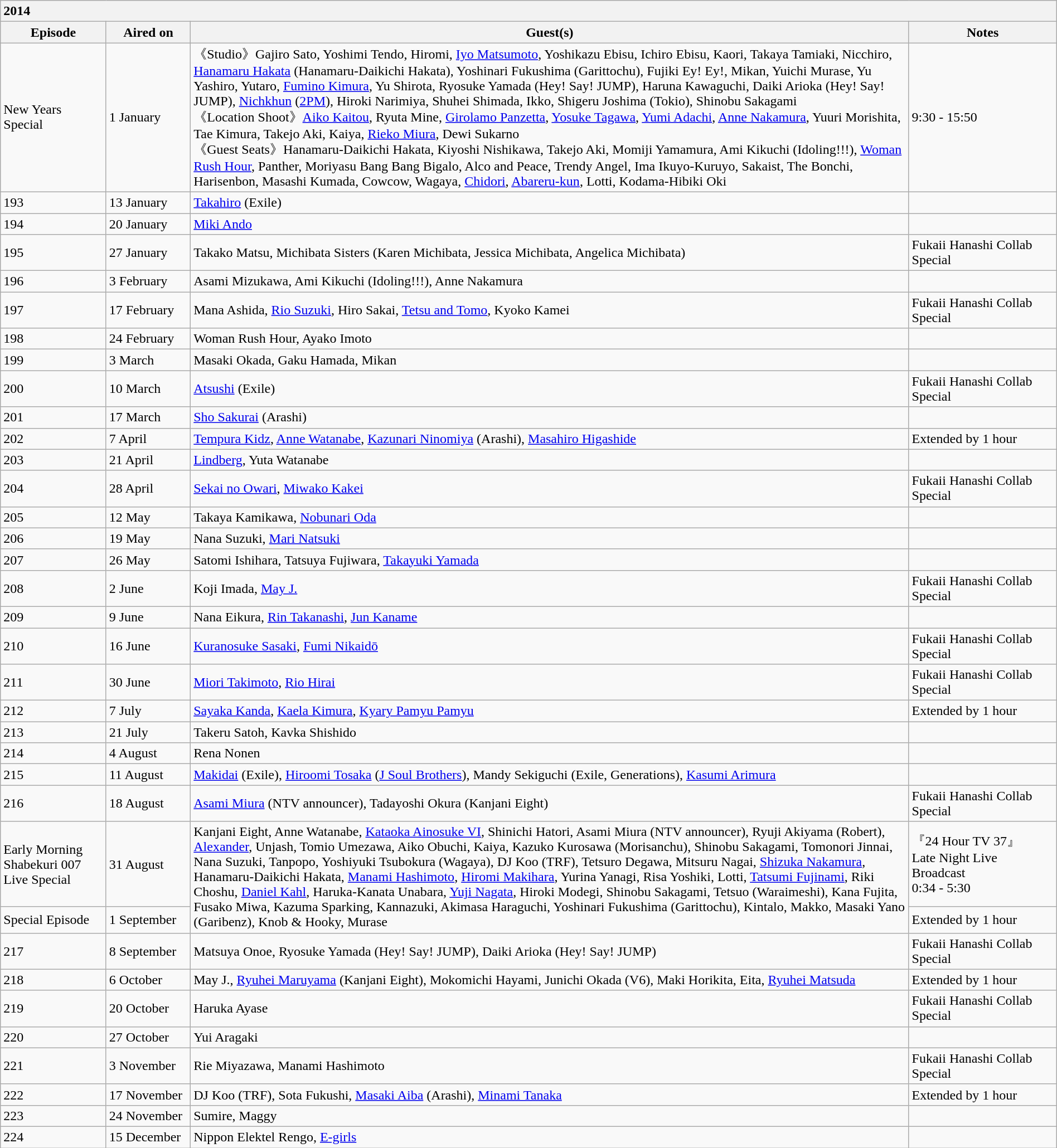<table class="wikitable collapsible collapsed" style="width:100%">
<tr>
<th colspan="5" style="text-align:left">2014</th>
</tr>
<tr align="center">
<th width="10%">Episode</th>
<th width="8%">Aired on</th>
<th width="68%">Guest(s)</th>
<th width="14%">Notes</th>
</tr>
<tr align="left">
<td>New Years Special</td>
<td>1 January</td>
<td>《Studio》Gajiro Sato, Yoshimi Tendo, Hiromi, <a href='#'>Iyo Matsumoto</a>, Yoshikazu Ebisu, Ichiro Ebisu, Kaori, Takaya Tamiaki, Nicchiro, <a href='#'>Hanamaru Hakata</a> (Hanamaru-Daikichi Hakata), Yoshinari Fukushima (Garittochu), Fujiki Ey! Ey!, Mikan, Yuichi Murase, Yu Yashiro, Yutaro, <a href='#'>Fumino Kimura</a>, Yu Shirota, Ryosuke Yamada (Hey! Say! JUMP), Haruna Kawaguchi, Daiki Arioka (Hey! Say! JUMP), <a href='#'>Nichkhun</a> (<a href='#'>2PM</a>), Hiroki Narimiya, Shuhei Shimada, Ikko, Shigeru Joshima (Tokio), Shinobu Sakagami<br>《Location Shoot》<a href='#'>Aiko Kaitou</a>, Ryuta Mine, <a href='#'>Girolamo Panzetta</a>, <a href='#'>Yosuke Tagawa</a>, <a href='#'>Yumi Adachi</a>, <a href='#'>Anne Nakamura</a>, Yuuri Morishita, Tae Kimura, Takejo Aki, Kaiya, <a href='#'>Rieko Miura</a>, Dewi Sukarno<br>《Guest Seats》Hanamaru-Daikichi Hakata, Kiyoshi Nishikawa, Takejo Aki, Momiji Yamamura, Ami Kikuchi (Idoling!!!), <a href='#'>Woman Rush Hour</a>, Panther, Moriyasu Bang Bang Bigalo, Alco and Peace, Trendy Angel, Ima Ikuyo-Kuruyo, Sakaist, The Bonchi, Harisenbon, Masashi Kumada, Cowcow, Wagaya, <a href='#'>Chidori</a>, <a href='#'>Abareru-kun</a>, Lotti, Kodama-Hibiki Oki</td>
<td>9:30 - 15:50</td>
</tr>
<tr>
<td>193</td>
<td>13 January</td>
<td><a href='#'>Takahiro</a> (Exile)</td>
<td></td>
</tr>
<tr>
<td>194</td>
<td>20 January</td>
<td><a href='#'>Miki Ando</a></td>
<td></td>
</tr>
<tr>
<td>195</td>
<td>27 January</td>
<td>Takako Matsu, Michibata Sisters (Karen Michibata, Jessica Michibata, Angelica Michibata)</td>
<td>Fukaii Hanashi Collab Special</td>
</tr>
<tr>
<td>196</td>
<td>3 February</td>
<td>Asami Mizukawa, Ami Kikuchi (Idoling!!!), Anne Nakamura</td>
<td></td>
</tr>
<tr>
<td>197</td>
<td>17 February</td>
<td>Mana Ashida, <a href='#'>Rio Suzuki</a>, Hiro Sakai, <a href='#'>Tetsu and Tomo</a>, Kyoko Kamei</td>
<td>Fukaii Hanashi Collab Special</td>
</tr>
<tr>
<td>198</td>
<td>24 February</td>
<td>Woman Rush Hour, Ayako Imoto</td>
<td></td>
</tr>
<tr>
<td>199</td>
<td>3 March</td>
<td>Masaki Okada, Gaku Hamada, Mikan</td>
<td></td>
</tr>
<tr>
<td>200</td>
<td>10 March</td>
<td><a href='#'>Atsushi</a> (Exile)</td>
<td>Fukaii Hanashi Collab Special</td>
</tr>
<tr>
<td>201</td>
<td>17 March</td>
<td><a href='#'>Sho Sakurai</a> (Arashi)</td>
<td></td>
</tr>
<tr>
<td>202</td>
<td>7 April</td>
<td><a href='#'>Tempura Kidz</a>, <a href='#'>Anne Watanabe</a>, <a href='#'>Kazunari Ninomiya</a> (Arashi), <a href='#'>Masahiro Higashide</a></td>
<td>Extended by 1 hour</td>
</tr>
<tr>
<td>203</td>
<td>21 April</td>
<td><a href='#'>Lindberg</a>, Yuta Watanabe</td>
<td></td>
</tr>
<tr>
<td>204</td>
<td>28 April</td>
<td><a href='#'>Sekai no Owari</a>, <a href='#'>Miwako Kakei</a></td>
<td>Fukaii Hanashi Collab Special</td>
</tr>
<tr>
<td>205</td>
<td>12 May</td>
<td>Takaya Kamikawa, <a href='#'>Nobunari Oda</a></td>
<td></td>
</tr>
<tr>
<td>206</td>
<td>19 May</td>
<td>Nana Suzuki, <a href='#'>Mari Natsuki</a></td>
<td></td>
</tr>
<tr>
<td>207</td>
<td>26 May</td>
<td>Satomi Ishihara, Tatsuya Fujiwara, <a href='#'>Takayuki Yamada</a></td>
<td></td>
</tr>
<tr>
<td>208</td>
<td>2 June</td>
<td>Koji Imada, <a href='#'>May J.</a></td>
<td>Fukaii Hanashi Collab Special</td>
</tr>
<tr>
<td>209</td>
<td>9 June</td>
<td>Nana Eikura, <a href='#'>Rin Takanashi</a>, <a href='#'>Jun Kaname</a></td>
<td></td>
</tr>
<tr>
<td>210</td>
<td>16 June</td>
<td><a href='#'>Kuranosuke Sasaki</a>, <a href='#'>Fumi Nikaidō</a></td>
<td>Fukaii Hanashi Collab Special</td>
</tr>
<tr>
<td>211</td>
<td>30 June</td>
<td><a href='#'>Miori Takimoto</a>, <a href='#'>Rio Hirai</a></td>
<td>Fukaii Hanashi Collab Special</td>
</tr>
<tr>
<td>212</td>
<td>7 July</td>
<td><a href='#'>Sayaka Kanda</a>, <a href='#'>Kaela Kimura</a>, <a href='#'>Kyary Pamyu Pamyu</a></td>
<td>Extended by 1 hour</td>
</tr>
<tr>
<td>213</td>
<td>21 July</td>
<td>Takeru Satoh, Kavka Shishido</td>
<td></td>
</tr>
<tr>
<td>214</td>
<td>4 August</td>
<td>Rena Nonen</td>
<td></td>
</tr>
<tr>
<td>215</td>
<td>11 August</td>
<td><a href='#'>Makidai</a> (Exile), <a href='#'>Hiroomi Tosaka</a> (<a href='#'>J Soul Brothers</a>), Mandy Sekiguchi (Exile, Generations), <a href='#'>Kasumi Arimura</a></td>
<td></td>
</tr>
<tr>
<td>216</td>
<td>18 August</td>
<td><a href='#'>Asami Miura</a> (NTV announcer), Tadayoshi Okura (Kanjani Eight)</td>
<td>Fukaii Hanashi Collab Special</td>
</tr>
<tr align="left">
<td>Early Morning Shabekuri 007 Live Special</td>
<td>31 August</td>
<td rowspan="2">Kanjani Eight, Anne Watanabe, <a href='#'>Kataoka Ainosuke VI</a>, Shinichi Hatori, Asami Miura (NTV announcer), Ryuji Akiyama (Robert), <a href='#'>Alexander</a>, Unjash, Tomio Umezawa, Aiko Obuchi, Kaiya, Kazuko Kurosawa (Morisanchu), Shinobu Sakagami, Tomonori Jinnai, Nana Suzuki, Tanpopo, Yoshiyuki Tsubokura (Wagaya), DJ Koo (TRF), Tetsuro Degawa, Mitsuru Nagai, <a href='#'>Shizuka Nakamura</a>, Hanamaru-Daikichi Hakata, <a href='#'>Manami Hashimoto</a>, <a href='#'>Hiromi Makihara</a>, Yurina Yanagi, Risa Yoshiki, Lotti, <a href='#'>Tatsumi Fujinami</a>, Riki Choshu, <a href='#'>Daniel Kahl</a>, Haruka-Kanata Unabara, <a href='#'>Yuji Nagata</a>, Hiroki Modegi, Shinobu Sakagami, Tetsuo (Waraimeshi), Kana Fujita, Fusako Miwa, Kazuma Sparking, Kannazuki, Akimasa Haraguchi, Yoshinari Fukushima (Garittochu), Kintalo, Makko, Masaki Yano (Garibenz), Knob & Hooky, Murase</td>
<td>『24 Hour TV 37』<br>Late Night Live Broadcast<br>0:34 - 5:30</td>
</tr>
<tr align="left">
<td>Special Episode</td>
<td>1 September</td>
<td>Extended by 1 hour</td>
</tr>
<tr>
<td>217</td>
<td>8 September</td>
<td>Matsuya Onoe, Ryosuke Yamada (Hey! Say! JUMP), Daiki Arioka (Hey! Say! JUMP)</td>
<td>Fukaii Hanashi Collab Special</td>
</tr>
<tr>
<td>218</td>
<td>6 October</td>
<td>May J., <a href='#'>Ryuhei Maruyama</a> (Kanjani Eight), Mokomichi Hayami, Junichi Okada (V6), Maki Horikita, Eita, <a href='#'>Ryuhei Matsuda</a></td>
<td>Extended by 1 hour</td>
</tr>
<tr>
<td>219</td>
<td>20 October</td>
<td>Haruka Ayase</td>
<td>Fukaii Hanashi Collab Special</td>
</tr>
<tr>
<td>220</td>
<td>27 October</td>
<td>Yui Aragaki</td>
<td></td>
</tr>
<tr>
<td>221</td>
<td>3 November</td>
<td>Rie Miyazawa, Manami Hashimoto</td>
<td>Fukaii Hanashi Collab Special</td>
</tr>
<tr>
<td>222</td>
<td>17 November</td>
<td>DJ Koo (TRF), Sota Fukushi, <a href='#'>Masaki Aiba</a> (Arashi), <a href='#'>Minami Tanaka</a></td>
<td>Extended by 1 hour</td>
</tr>
<tr>
<td>223</td>
<td>24 November</td>
<td>Sumire, Maggy</td>
<td></td>
</tr>
<tr>
<td>224</td>
<td>15 December</td>
<td>Nippon Elektel Rengo, <a href='#'>E-girls</a></td>
<td></td>
</tr>
</table>
